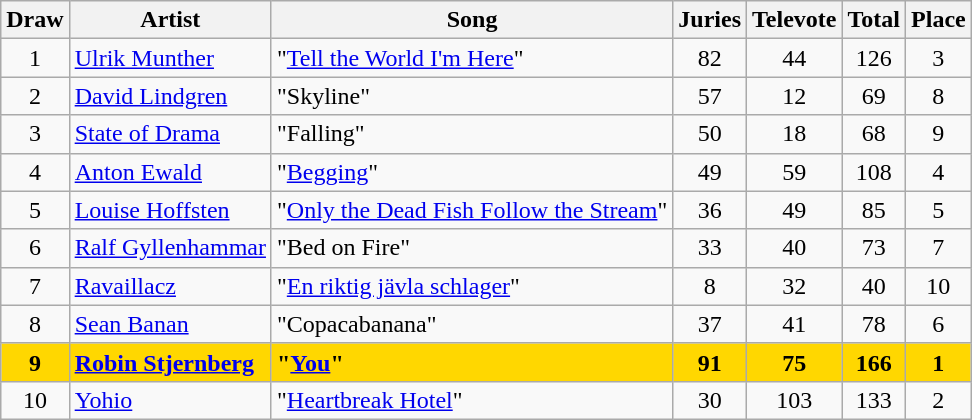<table class="sortable wikitable" style="margin: 1em auto 1em auto; text-align:center;">
<tr>
<th>Draw</th>
<th>Artist</th>
<th>Song</th>
<th>Juries</th>
<th>Televote</th>
<th>Total</th>
<th>Place</th>
</tr>
<tr>
<td>1</td>
<td align="left"><a href='#'>Ulrik Munther</a></td>
<td align="left">"<a href='#'>Tell the World I'm Here</a>"</td>
<td>82</td>
<td>44</td>
<td>126</td>
<td>3</td>
</tr>
<tr>
<td>2</td>
<td align="left"><a href='#'>David Lindgren</a></td>
<td align="left">"Skyline"</td>
<td>57</td>
<td>12</td>
<td>69</td>
<td>8</td>
</tr>
<tr>
<td>3</td>
<td align="left"><a href='#'>State of Drama</a></td>
<td align="left">"Falling"</td>
<td>50</td>
<td>18</td>
<td>68</td>
<td>9</td>
</tr>
<tr>
<td>4</td>
<td align="left"><a href='#'>Anton Ewald</a></td>
<td align="left">"<a href='#'>Begging</a>"</td>
<td>49</td>
<td>59</td>
<td>108</td>
<td>4</td>
</tr>
<tr>
<td>5</td>
<td align="left"><a href='#'>Louise Hoffsten</a></td>
<td align="left">"<a href='#'>Only the Dead Fish Follow the Stream</a>"</td>
<td>36</td>
<td>49</td>
<td>85</td>
<td>5</td>
</tr>
<tr>
<td>6</td>
<td align="left"><a href='#'>Ralf Gyllenhammar</a></td>
<td align="left">"Bed on Fire"</td>
<td>33</td>
<td>40</td>
<td>73</td>
<td>7</td>
</tr>
<tr>
<td>7</td>
<td align="left"><a href='#'>Ravaillacz</a></td>
<td align="left">"<a href='#'>En riktig jävla schlager</a>"</td>
<td>8</td>
<td>32</td>
<td>40</td>
<td>10</td>
</tr>
<tr>
<td>8</td>
<td align="left"><a href='#'>Sean Banan</a></td>
<td align="left">"Copacabanana"</td>
<td>37</td>
<td>41</td>
<td>78</td>
<td>6</td>
</tr>
<tr style="font-weight:bold;background:gold;">
<td>9</td>
<td align="left"><a href='#'>Robin Stjernberg</a></td>
<td align="left">"<a href='#'>You</a>"</td>
<td>91</td>
<td>75</td>
<td>166</td>
<td>1</td>
</tr>
<tr>
<td>10</td>
<td align="left"><a href='#'>Yohio</a></td>
<td align="left">"<a href='#'>Heartbreak Hotel</a>"</td>
<td>30</td>
<td>103</td>
<td>133</td>
<td>2</td>
</tr>
</table>
